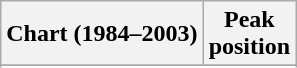<table class="wikitable sortable plainrowheaders" style="text-align:center">
<tr>
<th scope="col">Chart (1984–2003)</th>
<th scope="col">Peak<br>position</th>
</tr>
<tr>
</tr>
<tr>
</tr>
<tr>
</tr>
</table>
